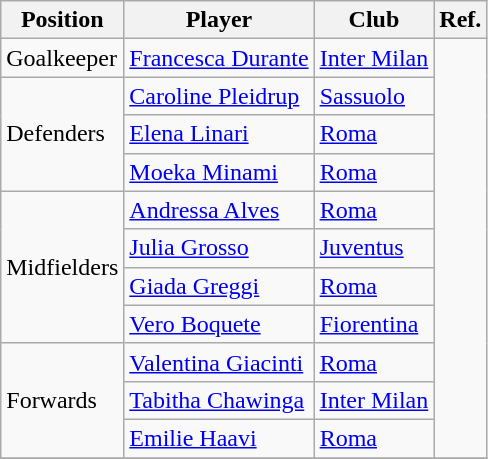<table class="wikitable">
<tr>
<th>Position</th>
<th>Player</th>
<th>Club</th>
<th>Ref.</th>
</tr>
<tr>
<td>Goalkeeper</td>
<td> <a href='#'>Francesca Durante</a></td>
<td><a href='#'>Inter Milan</a></td>
<td rowspan=11></td>
</tr>
<tr>
<td rowspan=3>Defenders</td>
<td> <a href='#'>Caroline Pleidrup</a></td>
<td><a href='#'>Sassuolo</a></td>
</tr>
<tr>
<td> <a href='#'>Elena Linari</a></td>
<td><a href='#'>Roma</a></td>
</tr>
<tr>
<td> <a href='#'>Moeka Minami</a></td>
<td><a href='#'>Roma</a></td>
</tr>
<tr>
<td rowspan=4>Midfielders</td>
<td> <a href='#'>Andressa Alves</a></td>
<td><a href='#'>Roma</a></td>
</tr>
<tr>
<td> <a href='#'>Julia Grosso</a></td>
<td><a href='#'>Juventus</a></td>
</tr>
<tr>
<td> <a href='#'>Giada Greggi</a></td>
<td><a href='#'>Roma</a></td>
</tr>
<tr>
<td> <a href='#'>Vero Boquete</a></td>
<td><a href='#'>Fiorentina</a></td>
</tr>
<tr>
<td rowspan=3>Forwards</td>
<td> <a href='#'>Valentina Giacinti</a></td>
<td><a href='#'>Roma</a></td>
</tr>
<tr>
<td> <a href='#'>Tabitha Chawinga</a></td>
<td><a href='#'>Inter Milan</a></td>
</tr>
<tr>
<td> <a href='#'>Emilie Haavi</a></td>
<td><a href='#'>Roma</a></td>
</tr>
<tr>
</tr>
</table>
